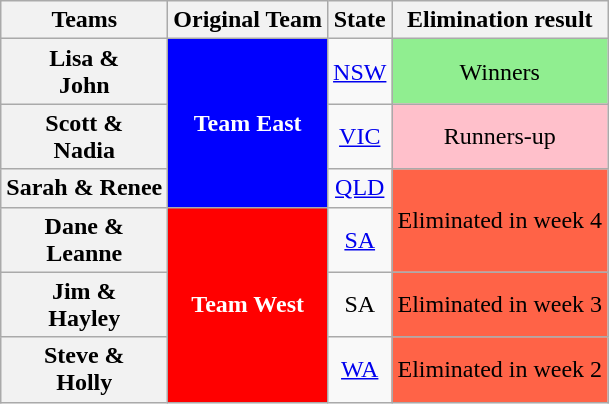<table class="wikitable" style="text-align:center">
<tr>
<th bgcolor="gray"><span>Teams</span></th>
<th bgcolor="gray"><span>Original Team</span></th>
<th bgcolor="gray"><span>State</span></th>
<th bgcolor="gray"><span>Elimination result</span></th>
</tr>
<tr>
<th>Lisa &<br>John</th>
<th colspan="1" rowspan="3" style="background:blue; color:white;">Team East</th>
<td><a href='#'>NSW</a></td>
<td style="background:lightgreen; color:black;">Winners</td>
</tr>
<tr>
<th>Scott &<br>Nadia</th>
<td><a href='#'>VIC</a></td>
<td style="background:pink; color:black;">Runners-up</td>
</tr>
<tr>
<th>Sarah & Renee</th>
<td><a href='#'>QLD</a></td>
<td rowspan="2" bgcolor="tomato">Eliminated in week 4</td>
</tr>
<tr>
<th>Dane &<br>Leanne</th>
<th colspan="1" rowspan="3" style="background:red; color:white;">Team West</th>
<td><a href='#'>SA</a></td>
</tr>
<tr>
<th>Jim &<br>Hayley</th>
<td>SA</td>
<td bgcolor="tomato">Eliminated in week 3</td>
</tr>
<tr>
<th>Steve &<br>Holly</th>
<td><a href='#'>WA</a></td>
<td bgcolor="tomato">Eliminated in week 2</td>
</tr>
</table>
